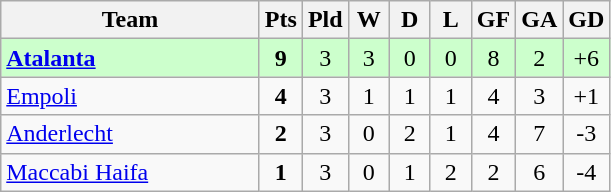<table class=wikitable style="text-align:center">
<tr>
<th width=165>Team</th>
<th width=20>Pts</th>
<th width=20>Pld</th>
<th width=20>W</th>
<th width=20>D</th>
<th width=20>L</th>
<th width=20>GF</th>
<th width=20>GA</th>
<th width=20>GD</th>
</tr>
<tr style="background:#ccffcc">
<td style="text-align:left"><strong> <a href='#'>Atalanta</a></strong></td>
<td><strong>9</strong></td>
<td>3</td>
<td>3</td>
<td>0</td>
<td>0</td>
<td>8</td>
<td>2</td>
<td>+6</td>
</tr>
<tr>
<td style="text-align:left"> <a href='#'>Empoli</a></td>
<td><strong>4</strong></td>
<td>3</td>
<td>1</td>
<td>1</td>
<td>1</td>
<td>4</td>
<td>3</td>
<td>+1</td>
</tr>
<tr>
<td style="text-align:left"> <a href='#'>Anderlecht</a></td>
<td><strong>2</strong></td>
<td>3</td>
<td>0</td>
<td>2</td>
<td>1</td>
<td>4</td>
<td>7</td>
<td>-3</td>
</tr>
<tr>
<td style="text-align:left"> <a href='#'>Maccabi Haifa</a></td>
<td><strong>1</strong></td>
<td>3</td>
<td>0</td>
<td>1</td>
<td>2</td>
<td>2</td>
<td>6</td>
<td>-4</td>
</tr>
</table>
